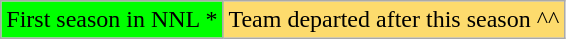<table class="wikitable" style="font-size:100%;line-height:1.1;">
<tr>
<td style="background-color:#00FF00;">First season in NNL *</td>
<td style="background-color:#FDDB6D;">Team departed after this season ^^</td>
</tr>
</table>
